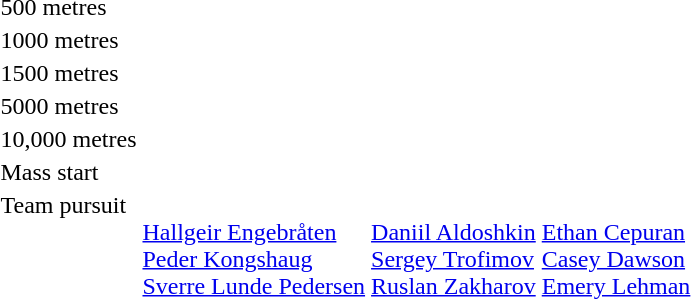<table>
<tr valign="top">
<td>500 metres<br></td>
<td></td>
<td></td>
<td></td>
</tr>
<tr valign="top">
<td>1000 metres<br></td>
<td></td>
<td></td>
<td></td>
</tr>
<tr valign="top">
<td>1500 metres<br></td>
<td></td>
<td></td>
<td></td>
</tr>
<tr valign="top">
<td>5000 metres<br></td>
<td></td>
<td></td>
<td></td>
</tr>
<tr valign="top">
<td>10,000 metres<br></td>
<td></td>
<td></td>
<td></td>
</tr>
<tr valign="top">
<td>Mass start<br></td>
<td></td>
<td></td>
<td></td>
</tr>
<tr valign="top">
<td>Team pursuit<br></td>
<td><br><a href='#'>Hallgeir Engebråten</a><br><a href='#'>Peder Kongshaug</a><br><a href='#'>Sverre Lunde Pedersen</a></td>
<td><br><a href='#'>Daniil Aldoshkin</a><br><a href='#'>Sergey Trofimov</a><br><a href='#'>Ruslan Zakharov</a></td>
<td><br><a href='#'>Ethan Cepuran</a><br><a href='#'>Casey Dawson</a><br><a href='#'>Emery Lehman</a></td>
</tr>
</table>
